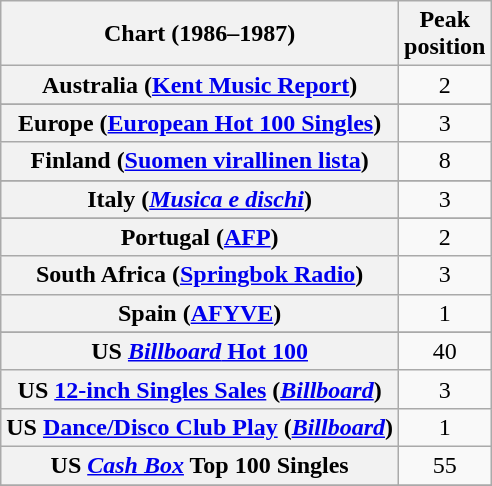<table class="wikitable sortable plainrowheaders" style="text-align:center">
<tr>
<th scope="col">Chart (1986–1987)</th>
<th scope="col">Peak<br>position</th>
</tr>
<tr>
<th scope="row">Australia (<a href='#'>Kent Music Report</a>)</th>
<td>2</td>
</tr>
<tr>
</tr>
<tr>
</tr>
<tr>
<th scope="row">Europe (<a href='#'>European Hot 100 Singles</a>)</th>
<td>3</td>
</tr>
<tr>
<th scope="row">Finland (<a href='#'>Suomen virallinen lista</a>)</th>
<td>8</td>
</tr>
<tr>
</tr>
<tr>
</tr>
<tr>
<th scope="row">Italy (<em><a href='#'>Musica e dischi</a></em>)</th>
<td>3</td>
</tr>
<tr>
</tr>
<tr>
</tr>
<tr>
</tr>
<tr>
<th scope="row">Portugal (<a href='#'>AFP</a>)</th>
<td>2</td>
</tr>
<tr>
<th scope="row">South Africa (<a href='#'>Springbok Radio</a>)</th>
<td>3</td>
</tr>
<tr>
<th scope="row">Spain (<a href='#'>AFYVE</a>)</th>
<td>1</td>
</tr>
<tr>
</tr>
<tr>
</tr>
<tr>
<th scope="row">US <a href='#'><em>Billboard</em> Hot 100</a></th>
<td>40</td>
</tr>
<tr>
<th scope="row">US <a href='#'>12-inch Singles Sales</a> (<em><a href='#'>Billboard</a></em>)</th>
<td>3</td>
</tr>
<tr>
<th scope="row">US <a href='#'>Dance/Disco Club Play</a> (<em><a href='#'>Billboard</a></em>)</th>
<td>1</td>
</tr>
<tr>
<th scope="row">US <em><a href='#'>Cash Box</a></em> Top 100 Singles</th>
<td>55</td>
</tr>
<tr>
</tr>
</table>
